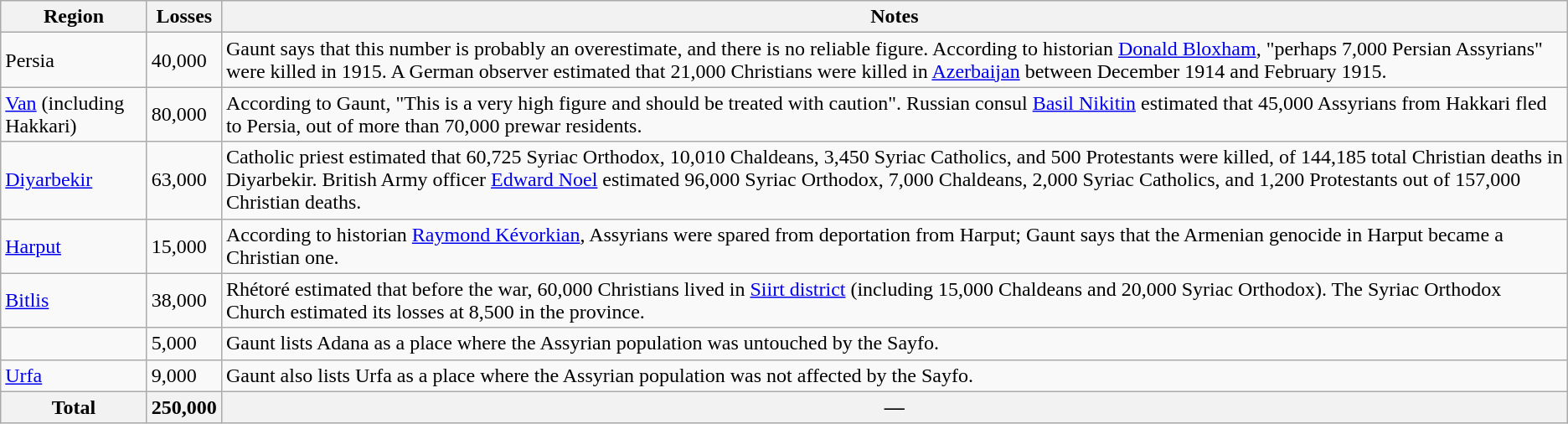<table class="wikitable">
<tr>
<th scope="col">Region</th>
<th scope="col">Losses</th>
<th scope="col">Notes</th>
</tr>
<tr>
<td>Persia</td>
<td>40,000</td>
<td>Gaunt says that this number is probably an overestimate, and there is no reliable figure. According to historian <a href='#'>Donald Bloxham</a>, "perhaps 7,000 Persian Assyrians" were killed in 1915. A German observer estimated that 21,000 Christians were killed in <a href='#'>Azerbaijan</a> between December 1914 and February 1915.</td>
</tr>
<tr>
<td><a href='#'>Van</a> (including Hakkari)</td>
<td>80,000</td>
<td>According to Gaunt, "This is a very high figure and should be treated with caution". Russian consul <a href='#'>Basil Nikitin</a> estimated that 45,000 Assyrians from Hakkari fled to Persia, out of more than 70,000 prewar residents.</td>
</tr>
<tr>
<td><a href='#'>Diyarbekir</a></td>
<td>63,000</td>
<td>Catholic priest  estimated that 60,725 Syriac Orthodox, 10,010 Chaldeans, 3,450 Syriac Catholics, and 500 Protestants were killed, of 144,185 total Christian deaths in Diyarbekir. British Army officer <a href='#'>Edward Noel</a> estimated 96,000 Syriac Orthodox, 7,000 Chaldeans, 2,000 Syriac Catholics, and 1,200 Protestants out of 157,000 Christian deaths.</td>
</tr>
<tr>
<td><a href='#'>Harput</a></td>
<td>15,000</td>
<td>According to historian <a href='#'>Raymond Kévorkian</a>, Assyrians were spared from deportation from Harput; Gaunt says that the Armenian genocide in Harput became a Christian one.</td>
</tr>
<tr>
<td><a href='#'>Bitlis</a></td>
<td>38,000</td>
<td>Rhétoré estimated that before the war, 60,000 Christians lived in <a href='#'>Siirt district</a> (including 15,000 Chaldeans and 20,000 Syriac Orthodox). The Syriac Orthodox Church estimated its losses at 8,500 in the province.</td>
</tr>
<tr>
<td></td>
<td>5,000</td>
<td>Gaunt lists Adana as a place where the Assyrian population was untouched by the Sayfo.</td>
</tr>
<tr>
<td><a href='#'>Urfa</a></td>
<td>9,000</td>
<td>Gaunt also lists Urfa as a place where the Assyrian population was not affected by the Sayfo.</td>
</tr>
<tr>
<th scope="col">Total</th>
<th scope="col">250,000</th>
<th scope="col">—</th>
</tr>
</table>
